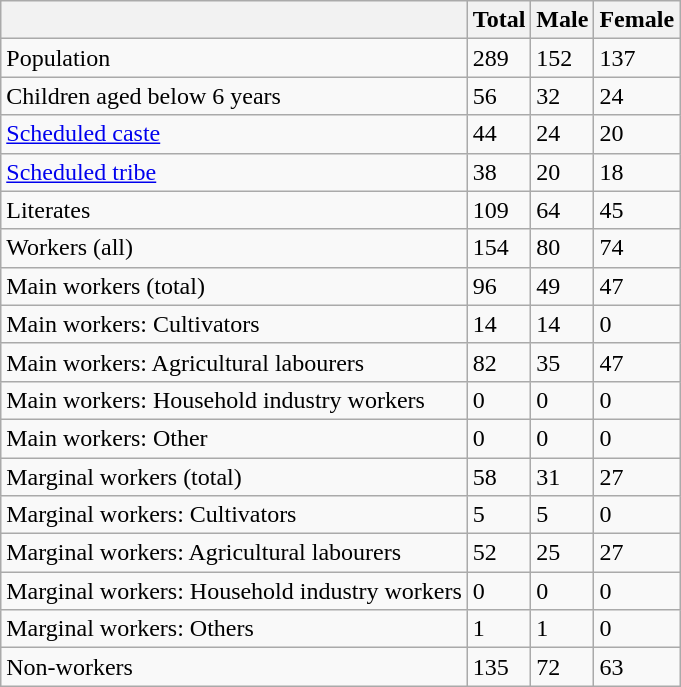<table class="wikitable sortable">
<tr>
<th></th>
<th>Total</th>
<th>Male</th>
<th>Female</th>
</tr>
<tr>
<td>Population</td>
<td>289</td>
<td>152</td>
<td>137</td>
</tr>
<tr>
<td>Children aged below 6 years</td>
<td>56</td>
<td>32</td>
<td>24</td>
</tr>
<tr>
<td><a href='#'>Scheduled caste</a></td>
<td>44</td>
<td>24</td>
<td>20</td>
</tr>
<tr>
<td><a href='#'>Scheduled tribe</a></td>
<td>38</td>
<td>20</td>
<td>18</td>
</tr>
<tr>
<td>Literates</td>
<td>109</td>
<td>64</td>
<td>45</td>
</tr>
<tr>
<td>Workers (all)</td>
<td>154</td>
<td>80</td>
<td>74</td>
</tr>
<tr>
<td>Main workers (total)</td>
<td>96</td>
<td>49</td>
<td>47</td>
</tr>
<tr>
<td>Main workers: Cultivators</td>
<td>14</td>
<td>14</td>
<td>0</td>
</tr>
<tr>
<td>Main workers: Agricultural labourers</td>
<td>82</td>
<td>35</td>
<td>47</td>
</tr>
<tr>
<td>Main workers: Household industry workers</td>
<td>0</td>
<td>0</td>
<td>0</td>
</tr>
<tr>
<td>Main workers: Other</td>
<td>0</td>
<td>0</td>
<td>0</td>
</tr>
<tr>
<td>Marginal workers (total)</td>
<td>58</td>
<td>31</td>
<td>27</td>
</tr>
<tr>
<td>Marginal workers: Cultivators</td>
<td>5</td>
<td>5</td>
<td>0</td>
</tr>
<tr>
<td>Marginal workers: Agricultural labourers</td>
<td>52</td>
<td>25</td>
<td>27</td>
</tr>
<tr>
<td>Marginal workers: Household industry workers</td>
<td>0</td>
<td>0</td>
<td>0</td>
</tr>
<tr>
<td>Marginal workers: Others</td>
<td>1</td>
<td>1</td>
<td>0</td>
</tr>
<tr>
<td>Non-workers</td>
<td>135</td>
<td>72</td>
<td>63</td>
</tr>
</table>
